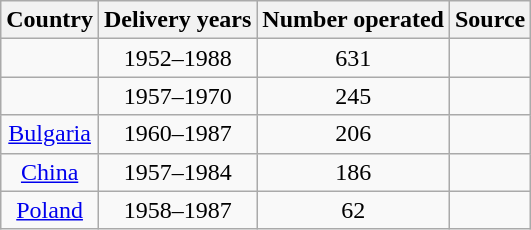<table class="wikitable" border="1" style="text-align: center">
<tr>
<th>Country</th>
<th>Delivery years</th>
<th>Number operated</th>
<th>Source</th>
</tr>
<tr>
<td></td>
<td>1952–1988</td>
<td>631</td>
<td></td>
</tr>
<tr>
<td></td>
<td>1957–1970</td>
<td>245</td>
<td></td>
</tr>
<tr>
<td> <a href='#'>Bulgaria</a></td>
<td>1960–1987</td>
<td>206</td>
<td></td>
</tr>
<tr>
<td> <a href='#'>China</a></td>
<td>1957–1984</td>
<td>186</td>
<td></td>
</tr>
<tr>
<td> <a href='#'>Poland</a></td>
<td>1958–1987</td>
<td>62</td>
<td></td>
</tr>
</table>
